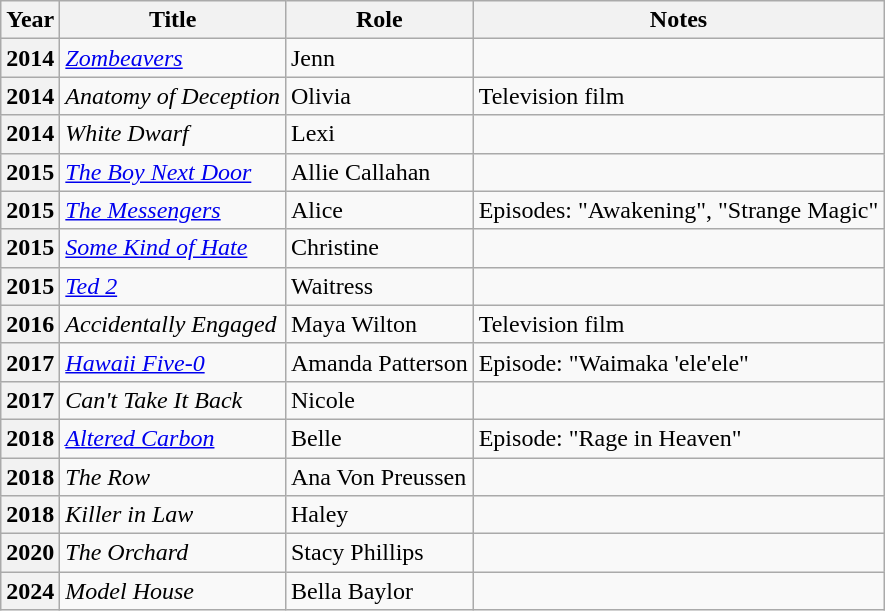<table class="wikitable plainrowheaders sortable" style="margin-right: 0;">
<tr>
<th scope="col">Year</th>
<th scope="col">Title</th>
<th scope="col">Role</th>
<th scope="col" class="unsortable">Notes</th>
</tr>
<tr>
<th scope="row">2014</th>
<td><em><a href='#'>Zombeavers</a></em></td>
<td>Jenn</td>
<td></td>
</tr>
<tr>
<th scope="row">2014</th>
<td><em>Anatomy of Deception</em></td>
<td>Olivia</td>
<td>Television film</td>
</tr>
<tr>
<th scope="row">2014</th>
<td><em>White Dwarf</em></td>
<td>Lexi</td>
<td></td>
</tr>
<tr>
<th scope="row">2015</th>
<td><em><a href='#'>The Boy Next Door</a></em></td>
<td>Allie Callahan</td>
<td></td>
</tr>
<tr>
<th scope="row">2015</th>
<td><em><a href='#'>The Messengers</a></em></td>
<td>Alice</td>
<td>Episodes: "Awakening", "Strange Magic"</td>
</tr>
<tr>
<th scope="row">2015</th>
<td><em><a href='#'>Some Kind of Hate</a></em></td>
<td>Christine</td>
<td></td>
</tr>
<tr>
<th scope="row">2015</th>
<td><em><a href='#'>Ted 2</a></em></td>
<td>Waitress</td>
<td></td>
</tr>
<tr>
<th scope="row">2016</th>
<td><em>Accidentally Engaged</em></td>
<td>Maya Wilton</td>
<td>Television film</td>
</tr>
<tr>
<th scope="row">2017</th>
<td><em><a href='#'>Hawaii Five-0</a></em></td>
<td>Amanda Patterson</td>
<td>Episode: "Waimaka 'ele'ele"</td>
</tr>
<tr>
<th scope="row">2017</th>
<td><em>Can't Take It Back</em></td>
<td>Nicole</td>
<td></td>
</tr>
<tr>
<th scope="row">2018</th>
<td><em><a href='#'>Altered Carbon</a></em></td>
<td>Belle</td>
<td>Episode: "Rage in Heaven"</td>
</tr>
<tr>
<th scope="row">2018</th>
<td><em>The Row</em></td>
<td>Ana Von Preussen</td>
<td></td>
</tr>
<tr>
<th scope="row">2018</th>
<td><em>Killer in Law</em></td>
<td>Haley</td>
<td></td>
</tr>
<tr>
<th scope="row">2020</th>
<td><em>The Orchard</em></td>
<td>Stacy Phillips</td>
</tr>
<tr>
<th scope="row">2024</th>
<td><em>Model House</em></td>
<td>Bella Baylor</td>
<td></td>
</tr>
</table>
